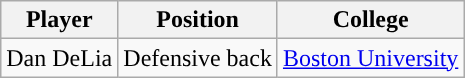<table class="wikitable" style="text-align:center">
<tr>
<th>Player</th>
<th>Position</th>
<th>College</th>
</tr>
<tr>
<td>Dan DeLia</td>
<td>Defensive back</td>
<td><a href='#'>Boston University</a></td>
</tr>
</table>
